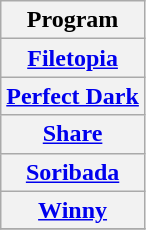<table class="wikitable sortable">
<tr>
<th>Program</th>
</tr>
<tr>
<th><a href='#'>Filetopia</a></th>
</tr>
<tr>
<th><a href='#'>Perfect Dark</a></th>
</tr>
<tr>
<th><a href='#'>Share</a></th>
</tr>
<tr>
<th><a href='#'>Soribada</a></th>
</tr>
<tr>
<th><a href='#'>Winny</a></th>
</tr>
<tr>
</tr>
</table>
